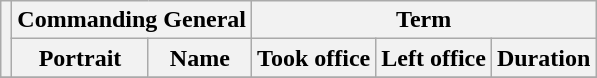<table class="wikitable sortable">
<tr>
<th rowspan=2></th>
<th colspan=2>Commanding General</th>
<th colspan=3>Term</th>
</tr>
<tr>
<th>Portrait</th>
<th>Name</th>
<th>Took office</th>
<th>Left office</th>
<th>Duration</th>
</tr>
<tr>
</tr>
</table>
